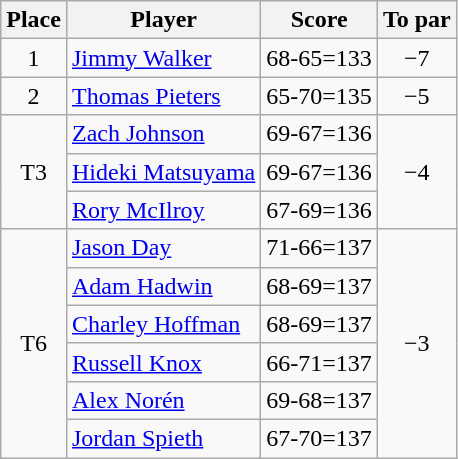<table class="wikitable">
<tr>
<th>Place</th>
<th>Player</th>
<th>Score</th>
<th>To par</th>
</tr>
<tr>
<td align=center>1</td>
<td> <a href='#'>Jimmy Walker</a></td>
<td>68-65=133</td>
<td align=center>−7</td>
</tr>
<tr>
<td align=center>2</td>
<td> <a href='#'>Thomas Pieters</a></td>
<td>65-70=135</td>
<td align=center>−5</td>
</tr>
<tr>
<td rowspan=3 align=center>T3</td>
<td> <a href='#'>Zach Johnson</a></td>
<td>69-67=136</td>
<td rowspan=3 align=center>−4</td>
</tr>
<tr>
<td> <a href='#'>Hideki Matsuyama</a></td>
<td>69-67=136</td>
</tr>
<tr>
<td> <a href='#'>Rory McIlroy</a></td>
<td>67-69=136</td>
</tr>
<tr>
<td rowspan=6 align=center>T6</td>
<td> <a href='#'>Jason Day</a></td>
<td>71-66=137</td>
<td rowspan=6 align=center>−3</td>
</tr>
<tr>
<td> <a href='#'>Adam Hadwin</a></td>
<td>68-69=137</td>
</tr>
<tr>
<td> <a href='#'>Charley Hoffman</a></td>
<td>68-69=137</td>
</tr>
<tr>
<td> <a href='#'>Russell Knox</a></td>
<td>66-71=137</td>
</tr>
<tr>
<td> <a href='#'>Alex Norén</a></td>
<td>69-68=137</td>
</tr>
<tr>
<td> <a href='#'>Jordan Spieth</a></td>
<td>67-70=137</td>
</tr>
</table>
